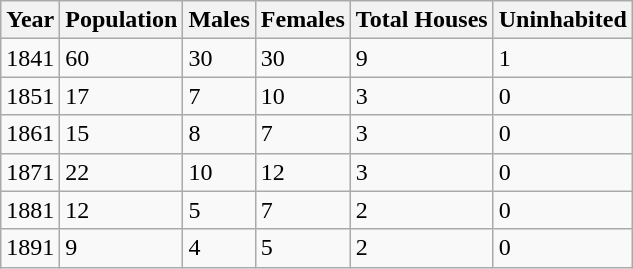<table class="wikitable">
<tr>
<th>Year</th>
<th>Population</th>
<th>Males</th>
<th>Females</th>
<th>Total Houses</th>
<th>Uninhabited</th>
</tr>
<tr>
<td>1841</td>
<td>60</td>
<td>30</td>
<td>30</td>
<td>9</td>
<td>1</td>
</tr>
<tr>
<td>1851</td>
<td>17</td>
<td>7</td>
<td>10</td>
<td>3</td>
<td>0</td>
</tr>
<tr>
<td>1861</td>
<td>15</td>
<td>8</td>
<td>7</td>
<td>3</td>
<td>0</td>
</tr>
<tr>
<td>1871</td>
<td>22</td>
<td>10</td>
<td>12</td>
<td>3</td>
<td>0</td>
</tr>
<tr>
<td>1881</td>
<td>12</td>
<td>5</td>
<td>7</td>
<td>2</td>
<td>0</td>
</tr>
<tr>
<td>1891</td>
<td>9</td>
<td>4</td>
<td>5</td>
<td>2</td>
<td>0</td>
</tr>
</table>
